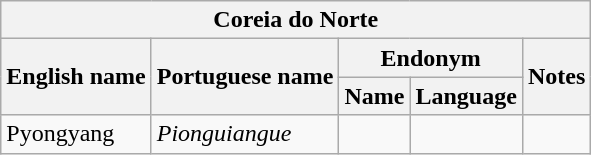<table class="wikitable sortable">
<tr>
<th colspan="5"> Coreia do Norte</th>
</tr>
<tr>
<th rowspan="2">English name</th>
<th rowspan="2">Portuguese name</th>
<th colspan="2">Endonym</th>
<th rowspan="2">Notes</th>
</tr>
<tr>
<th>Name</th>
<th>Language</th>
</tr>
<tr>
<td>Pyongyang</td>
<td><em>Pionguiangue</em></td>
<td></td>
<td></td>
<td></td>
</tr>
</table>
